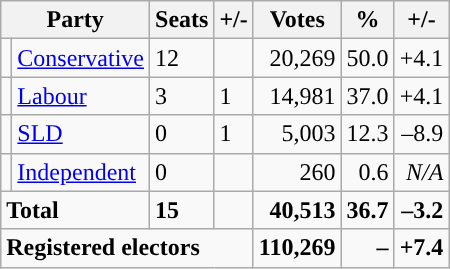<table class="wikitable sortable">
<tr>
<th colspan="2">Party</th>
<th>Seats</th>
<th>+/-</th>
<th>Votes</th>
<th>%</th>
<th>+/-</th>
</tr>
<tr>
<td style="background-color: "></td>
<td><a href='#'>Conservative</a></td>
<td>12</td>
<td></td>
<td style="text-align:right;">20,269</td>
<td style="text-align:right;">50.0</td>
<td style="text-align:right;">+4.1</td>
</tr>
<tr>
<td style="background-color: "></td>
<td><a href='#'>Labour</a></td>
<td>3</td>
<td> 1</td>
<td style="text-align:right;">14,981</td>
<td style="text-align:right;">37.0</td>
<td style="text-align:right;">+4.1</td>
</tr>
<tr>
<td style="background-color: "></td>
<td><a href='#'>SLD</a></td>
<td>0</td>
<td> 1</td>
<td style="text-align:right;">5,003</td>
<td style="text-align:right;">12.3</td>
<td style="text-align:right;">–8.9</td>
</tr>
<tr>
<td style="background-color: "></td>
<td><a href='#'>Independent</a></td>
<td>0</td>
<td></td>
<td style="text-align:right;">260</td>
<td style="text-align:right;">0.6</td>
<td style="text-align:right;"><em>N/A</em></td>
</tr>
<tr>
<td colspan="2"><strong>Total</strong></td>
<td><strong>15</strong></td>
<td></td>
<td style="text-align:right;"><strong>40,513</strong></td>
<td style="text-align:right;"><strong>36.7</strong></td>
<td style="text-align:right;"><strong>–3.2</strong></td>
</tr>
<tr>
<td colspan="4"><strong>Registered electors</strong></td>
<td style="text-align:right;"><strong>110,269</strong></td>
<td style="text-align:right;"><strong>–</strong></td>
<td style="text-align:right;"><strong>+7.4</strong></td>
</tr>
</table>
